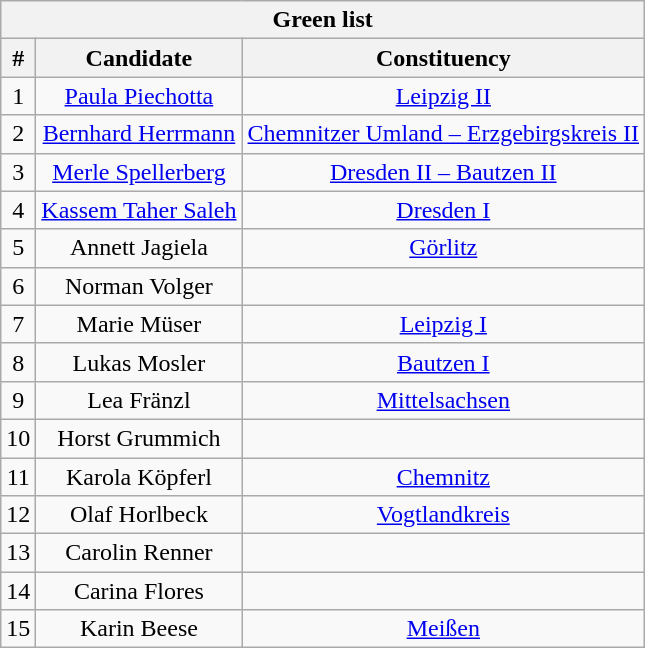<table class="wikitable mw-collapsible mw-collapsed" style="text-align:center">
<tr>
<th colspan=3>Green list</th>
</tr>
<tr>
<th>#</th>
<th>Candidate</th>
<th>Constituency</th>
</tr>
<tr>
<td>1</td>
<td><a href='#'>Paula Piechotta</a></td>
<td><a href='#'>Leipzig II</a></td>
</tr>
<tr>
<td>2</td>
<td><a href='#'>Bernhard Herrmann</a></td>
<td><a href='#'>Chemnitzer Umland – Erzgebirgskreis II</a></td>
</tr>
<tr>
<td>3</td>
<td><a href='#'>Merle Spellerberg</a></td>
<td><a href='#'>Dresden II – Bautzen II</a></td>
</tr>
<tr>
<td>4</td>
<td><a href='#'>Kassem Taher Saleh</a></td>
<td><a href='#'>Dresden I</a></td>
</tr>
<tr>
<td>5</td>
<td>Annett Jagiela</td>
<td><a href='#'>Görlitz</a></td>
</tr>
<tr>
<td>6</td>
<td>Norman Volger</td>
<td></td>
</tr>
<tr>
<td>7</td>
<td>Marie Müser</td>
<td><a href='#'>Leipzig I</a></td>
</tr>
<tr>
<td>8</td>
<td>Lukas Mosler</td>
<td><a href='#'>Bautzen I</a></td>
</tr>
<tr>
<td>9</td>
<td>Lea Fränzl</td>
<td><a href='#'>Mittelsachsen</a></td>
</tr>
<tr>
<td>10</td>
<td>Horst Grummich</td>
<td></td>
</tr>
<tr>
<td>11</td>
<td>Karola Köpferl</td>
<td><a href='#'>Chemnitz</a></td>
</tr>
<tr>
<td>12</td>
<td>Olaf Horlbeck</td>
<td><a href='#'>Vogtlandkreis</a></td>
</tr>
<tr>
<td>13</td>
<td>Carolin Renner</td>
<td></td>
</tr>
<tr>
<td>14</td>
<td>Carina Flores</td>
<td></td>
</tr>
<tr>
<td>15</td>
<td>Karin Beese</td>
<td><a href='#'>Meißen</a></td>
</tr>
</table>
